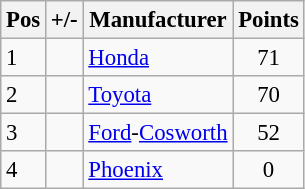<table class="wikitable" style="font-size: 95%;">
<tr>
<th>Pos</th>
<th>+/-</th>
<th>Manufacturer</th>
<th>Points</th>
</tr>
<tr>
<td>1</td>
<td align="left"></td>
<td> <a href='#'>Honda</a></td>
<td align="center">71</td>
</tr>
<tr>
<td>2</td>
<td align="left"></td>
<td> <a href='#'>Toyota</a></td>
<td align="center">70</td>
</tr>
<tr>
<td>3</td>
<td align="left"></td>
<td> <a href='#'>Ford</a>-<a href='#'>Cosworth</a></td>
<td align="center">52</td>
</tr>
<tr>
<td>4</td>
<td align="left"></td>
<td> <a href='#'>Phoenix</a></td>
<td align="center">0</td>
</tr>
</table>
